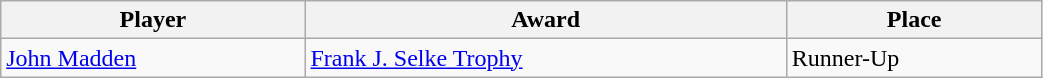<table class="wikitable" style="width:55%;">
<tr>
<th>Player</th>
<th>Award</th>
<th>Place</th>
</tr>
<tr>
<td><a href='#'>John Madden</a></td>
<td><a href='#'>Frank J. Selke Trophy</a></td>
<td>Runner-Up</td>
</tr>
</table>
